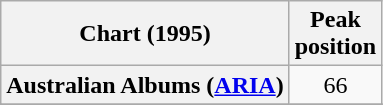<table class="wikitable plainrowheaders sortable" style="text-align:center;">
<tr>
<th scope="col">Chart (1995)</th>
<th scope="col">Peak<br>position</th>
</tr>
<tr>
<th scope="row">Australian Albums (<a href='#'>ARIA</a>)</th>
<td>66</td>
</tr>
<tr>
</tr>
<tr>
</tr>
<tr>
</tr>
<tr>
</tr>
<tr>
</tr>
</table>
